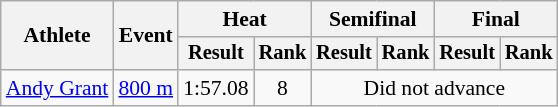<table class="wikitable" style="font-size:90%">
<tr>
<th rowspan="2">Athlete</th>
<th rowspan="2">Event</th>
<th colspan="2">Heat</th>
<th colspan="2">Semifinal</th>
<th colspan="2">Final</th>
</tr>
<tr style="font-size:95%">
<th>Result</th>
<th>Rank</th>
<th>Result</th>
<th>Rank</th>
<th>Result</th>
<th>Rank</th>
</tr>
<tr align=center>
<td align=left><a href='#'>Andy Grant</a></td>
<td align=left><a href='#'>800 m</a></td>
<td>1:57.08</td>
<td>8</td>
<td colspan=4>Did not advance</td>
</tr>
</table>
